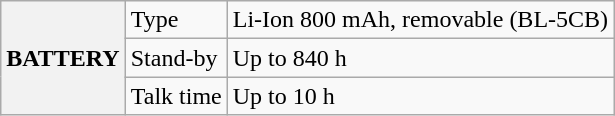<table class="wikitable">
<tr>
<th rowspan="7">BATTERY</th>
<td>Type</td>
<td>Li-Ion 800 mAh, removable (BL-5CB)</td>
</tr>
<tr>
<td>Stand-by</td>
<td>Up to 840 h</td>
</tr>
<tr>
<td>Talk time</td>
<td>Up to 10 h</td>
</tr>
</table>
